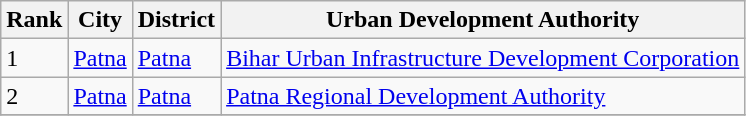<table class="wikitable sortable">
<tr>
<th>Rank</th>
<th>City</th>
<th>District</th>
<th>Urban Development Authority</th>
</tr>
<tr>
<td>1</td>
<td><a href='#'>Patna</a></td>
<td><a href='#'>Patna</a></td>
<td><a href='#'>Bihar Urban Infrastructure Development Corporation</a></td>
</tr>
<tr>
<td>2</td>
<td><a href='#'>Patna</a></td>
<td><a href='#'>Patna</a></td>
<td><a href='#'>Patna Regional Development Authority</a></td>
</tr>
<tr>
</tr>
</table>
